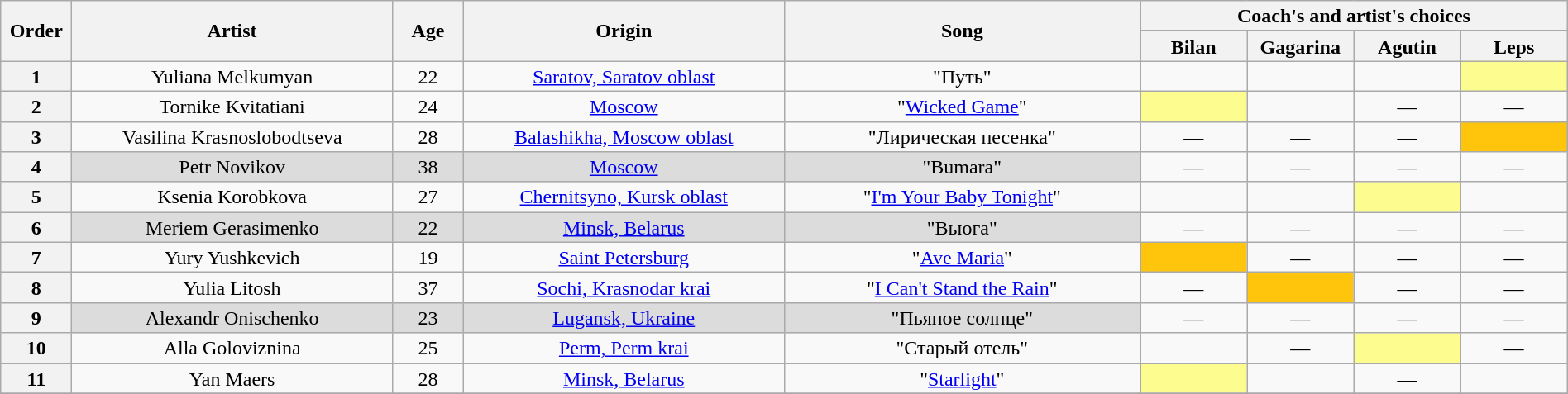<table class="wikitable" style="text-align:center; line-height:17px; width:100%;">
<tr>
<th scope="col" rowspan="2" style="width:04%;">Order</th>
<th scope="col" rowspan="2" style="width:18%;">Artist</th>
<th scope="col" rowspan="2" style="width:04%;">Age</th>
<th scope="col" rowspan="2" style="width:18%;">Origin</th>
<th scope="col" rowspan="2" style="width:20%;">Song</th>
<th scope="col" colspan="4" style="width:24%;">Coach's and artist's choices</th>
</tr>
<tr>
<th style="width:06%;">Bilan</th>
<th style="width:06%;">Gagarina</th>
<th style="width:06%;">Agutin</th>
<th style="width:06%;">Leps</th>
</tr>
<tr>
<th>1</th>
<td>Yuliana Melkumyan</td>
<td>22</td>
<td><a href='#'>Saratov, Saratov oblast</a></td>
<td>"Путь"</td>
<td><strong></strong></td>
<td><strong></strong></td>
<td><strong></strong></td>
<td style="background:#fdfc8f;"><strong></strong></td>
</tr>
<tr>
<th>2</th>
<td>Tornike Kvitatiani</td>
<td>24</td>
<td><a href='#'>Moscow</a></td>
<td>"<a href='#'>Wicked Game</a>"</td>
<td style="background:#fdfc8f;"><strong></strong></td>
<td><strong></strong></td>
<td>—</td>
<td>—</td>
</tr>
<tr>
<th>3</th>
<td>Vasilina Krasnoslobodtseva</td>
<td>28</td>
<td><a href='#'>Balashikha, Moscow oblast</a></td>
<td>"Лирическая песенка"</td>
<td>—</td>
<td>—</td>
<td>—</td>
<td style="background:#FFC40C;"><strong></strong></td>
</tr>
<tr>
<th>4</th>
<td style="background:#DCDCDC;">Petr Novikov</td>
<td style="background:#DCDCDC;">38</td>
<td style="background:#DCDCDC;"><a href='#'>Moscow</a></td>
<td style="background:#DCDCDC;">"Bumara"</td>
<td>—</td>
<td>—</td>
<td>—</td>
<td>—</td>
</tr>
<tr>
<th>5</th>
<td>Ksenia Korobkova</td>
<td>27</td>
<td><a href='#'>Chernitsyno, Kursk oblast</a></td>
<td>"<a href='#'>I'm Your Baby Tonight</a>"</td>
<td><strong></strong></td>
<td><strong></strong></td>
<td style="background:#fdfc8f;"><strong></strong></td>
<td><strong></strong></td>
</tr>
<tr>
<th>6</th>
<td style="background:#DCDCDC;">Meriem Gerasimenko</td>
<td style="background:#DCDCDC;">22</td>
<td style="background:#DCDCDC;"><a href='#'>Minsk, Belarus</a></td>
<td style="background:#DCDCDC;">"Вьюга"</td>
<td>—</td>
<td>—</td>
<td>—</td>
<td>—</td>
</tr>
<tr>
<th>7</th>
<td>Yury Yushkevich</td>
<td>19</td>
<td><a href='#'>Saint Petersburg</a></td>
<td>"<a href='#'>Ave Maria</a>"</td>
<td style="background:#FFC40C;"><strong></strong></td>
<td>—</td>
<td>—</td>
<td>—</td>
</tr>
<tr>
<th>8</th>
<td>Yulia Litosh</td>
<td>37</td>
<td><a href='#'>Sochi, Krasnodar krai</a></td>
<td>"<a href='#'>I Can't Stand the Rain</a>"</td>
<td>—</td>
<td style="background:#FFC40C;"><strong></strong></td>
<td>—</td>
<td>—</td>
</tr>
<tr>
<th>9</th>
<td style="background:#DCDCDC;">Alexandr Onischenko</td>
<td style="background:#DCDCDC;">23</td>
<td style="background:#DCDCDC;"><a href='#'>Lugansk, Ukraine</a></td>
<td style="background:#DCDCDC;">"Пьяное солнце"</td>
<td>—</td>
<td>—</td>
<td>—</td>
<td>—</td>
</tr>
<tr>
<th>10</th>
<td>Alla Goloviznina</td>
<td>25</td>
<td><a href='#'>Perm, Perm krai</a></td>
<td>"Старый отель"</td>
<td><strong></strong></td>
<td>—</td>
<td style="background:#fdfc8f;"><strong></strong></td>
<td>—</td>
</tr>
<tr>
<th>11</th>
<td>Yan Maers</td>
<td>28</td>
<td><a href='#'>Minsk, Belarus</a></td>
<td>"<a href='#'>Starlight</a>"</td>
<td style="background:#fdfc8f;"><strong></strong></td>
<td><strong></strong></td>
<td>—</td>
<td><strong></strong></td>
</tr>
<tr>
</tr>
</table>
